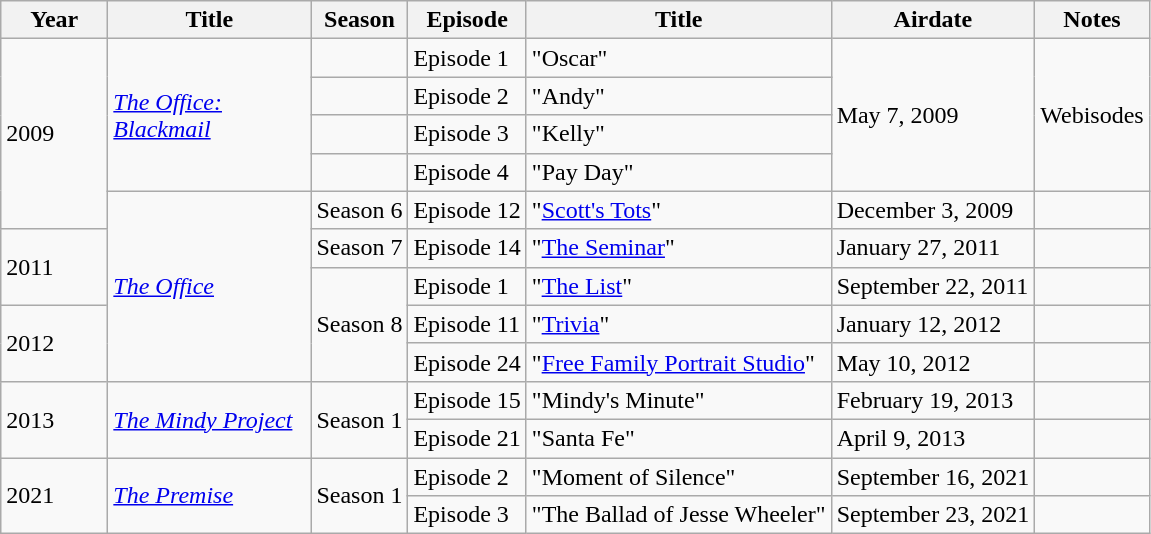<table class = "wikitable sortable">
<tr>
<th style="width: 4em;">Year</th>
<th style="width: 8em;">Title</th>
<th>Season</th>
<th>Episode</th>
<th>Title</th>
<th>Airdate</th>
<th class = "unsortable">Notes</th>
</tr>
<tr>
<td rowspan=5>2009</td>
<td rowspan=4><em><a href='#'>The Office: Blackmail</a></em></td>
<td></td>
<td>Episode 1</td>
<td>"Oscar"</td>
<td rowspan=4>May 7, 2009</td>
<td rowspan=4>Webisodes</td>
</tr>
<tr>
<td></td>
<td>Episode 2</td>
<td>"Andy"</td>
</tr>
<tr>
<td></td>
<td>Episode 3</td>
<td>"Kelly"</td>
</tr>
<tr>
<td></td>
<td>Episode 4</td>
<td>"Pay Day"</td>
</tr>
<tr>
<td rowspan=5><em><a href='#'>The Office</a></em></td>
<td>Season 6</td>
<td>Episode 12</td>
<td>"<a href='#'>Scott's Tots</a>"</td>
<td>December 3, 2009</td>
<td></td>
</tr>
<tr>
<td rowspan = "2">2011</td>
<td>Season 7</td>
<td>Episode 14</td>
<td>"<a href='#'>The Seminar</a>"</td>
<td>January 27, 2011</td>
<td></td>
</tr>
<tr>
<td rowspan=3>Season 8</td>
<td>Episode 1</td>
<td>"<a href='#'>The List</a>"</td>
<td>September 22, 2011</td>
<td></td>
</tr>
<tr>
<td rowspan = "2">2012</td>
<td>Episode 11</td>
<td>"<a href='#'>Trivia</a>"</td>
<td>January 12, 2012</td>
<td></td>
</tr>
<tr>
<td>Episode 24</td>
<td>"<a href='#'>Free Family Portrait Studio</a>"</td>
<td>May 10, 2012</td>
<td></td>
</tr>
<tr>
<td rowspan = "2">2013</td>
<td rowspan=2><em><a href='#'>The Mindy Project</a></em></td>
<td rowspan=2>Season 1</td>
<td>Episode 15</td>
<td>"Mindy's Minute"</td>
<td>February 19, 2013</td>
<td></td>
</tr>
<tr>
<td>Episode 21</td>
<td>"Santa Fe"</td>
<td>April 9, 2013</td>
<td></td>
</tr>
<tr>
<td rowspan=2>2021</td>
<td rowspan=2><em><a href='#'>The Premise</a></em></td>
<td rowspan=2>Season 1</td>
<td>Episode 2</td>
<td>"Moment of Silence"</td>
<td>September 16, 2021</td>
<td></td>
</tr>
<tr>
<td>Episode 3</td>
<td>"The Ballad of Jesse Wheeler"</td>
<td>September 23, 2021</td>
<td></td>
</tr>
</table>
